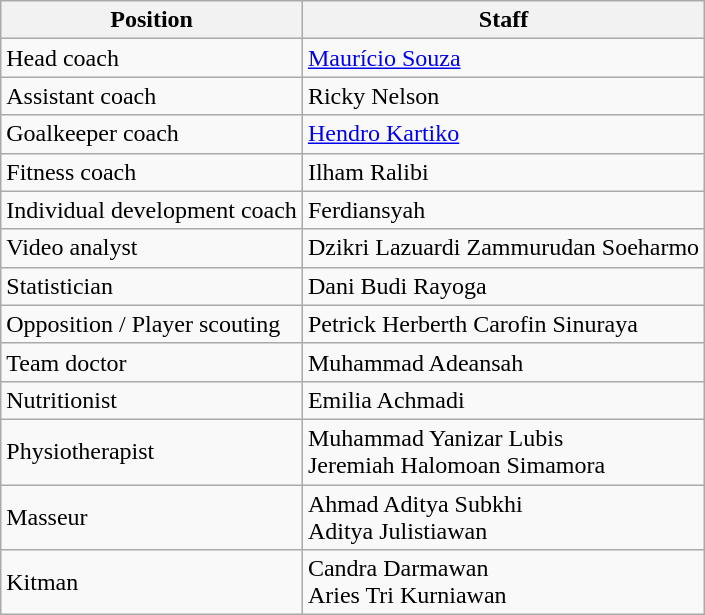<table class="wikitable">
<tr>
<th>Position</th>
<th>Staff</th>
</tr>
<tr>
<td>Head coach</td>
<td> <a href='#'>Maurício Souza</a></td>
</tr>
<tr>
<td>Assistant coach</td>
<td> Ricky Nelson</td>
</tr>
<tr>
<td>Goalkeeper coach</td>
<td> <a href='#'>Hendro Kartiko</a></td>
</tr>
<tr>
<td>Fitness coach</td>
<td> Ilham Ralibi</td>
</tr>
<tr>
<td>Individual development coach</td>
<td> Ferdiansyah</td>
</tr>
<tr>
<td>Video analyst</td>
<td> Dzikri Lazuardi Zammurudan Soeharmo</td>
</tr>
<tr>
<td>Statistician</td>
<td> Dani Budi Rayoga</td>
</tr>
<tr>
<td>Opposition / Player scouting</td>
<td> Petrick Herberth Carofin Sinuraya</td>
</tr>
<tr>
<td>Team doctor</td>
<td> Muhammad Adeansah</td>
</tr>
<tr>
<td>Nutritionist</td>
<td> Emilia Achmadi</td>
</tr>
<tr>
<td>Physiotherapist</td>
<td> Muhammad Yanizar Lubis<br> Jeremiah Halomoan Simamora</td>
</tr>
<tr>
<td>Masseur</td>
<td> Ahmad Aditya Subkhi<br> Aditya Julistiawan</td>
</tr>
<tr>
<td>Kitman</td>
<td> Candra Darmawan<br> Aries Tri Kurniawan</td>
</tr>
</table>
